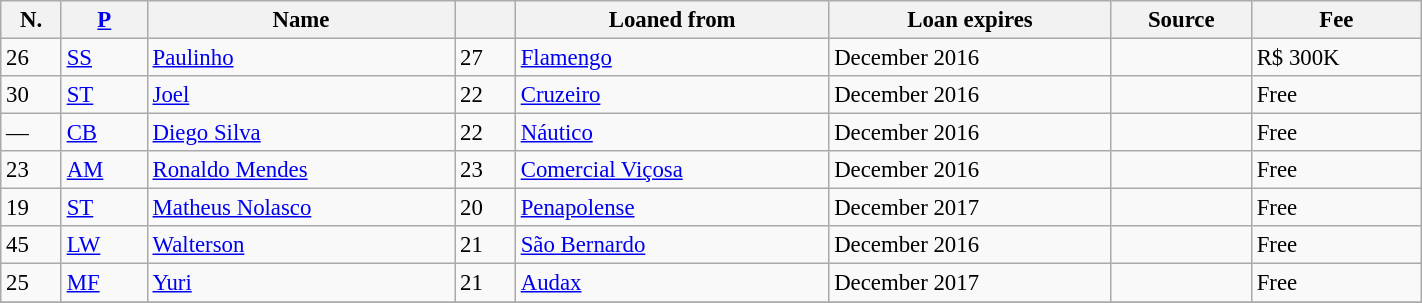<table class="wikitable sortable" style="width:75%; text-align:center; font-size:95%; text-align:left">
<tr>
<th>N.</th>
<th><a href='#'>P</a></th>
<th>Name</th>
<th></th>
<th>Loaned from</th>
<th>Loan expires</th>
<th>Source</th>
<th>Fee</th>
</tr>
<tr>
<td>26</td>
<td><a href='#'>SS</a></td>
<td style="text-align:left;"> <a href='#'>Paulinho</a></td>
<td>27</td>
<td style="text-align:left;"><a href='#'>Flamengo</a></td>
<td>December 2016</td>
<td></td>
<td>R$ 300K</td>
</tr>
<tr>
<td>30</td>
<td><a href='#'>ST</a></td>
<td style="text-align:left;"> <a href='#'>Joel</a></td>
<td>22</td>
<td style="text-align:left;"><a href='#'>Cruzeiro</a></td>
<td>December 2016</td>
<td></td>
<td>Free</td>
</tr>
<tr>
<td>—</td>
<td><a href='#'>CB</a></td>
<td style="text-align:left;"> <a href='#'>Diego Silva</a></td>
<td>22</td>
<td style="text-align:left;"><a href='#'>Náutico</a></td>
<td>December 2016</td>
<td></td>
<td>Free</td>
</tr>
<tr>
<td>23</td>
<td><a href='#'>AM</a></td>
<td style="text-align:left;"> <a href='#'>Ronaldo Mendes</a></td>
<td>23</td>
<td style="text-align:left;"><a href='#'>Comercial Viçosa</a></td>
<td>December 2016</td>
<td></td>
<td>Free</td>
</tr>
<tr>
<td>19</td>
<td><a href='#'>ST</a></td>
<td style="text-align:left;"> <a href='#'>Matheus Nolasco</a></td>
<td>20</td>
<td style="text-align:left;"><a href='#'>Penapolense</a></td>
<td>December 2017</td>
<td></td>
<td>Free</td>
</tr>
<tr>
<td>45</td>
<td><a href='#'>LW</a></td>
<td style="text-align:left;"> <a href='#'>Walterson</a></td>
<td>21</td>
<td style="text-align:left;"><a href='#'>São Bernardo</a></td>
<td>December 2016</td>
<td></td>
<td>Free</td>
</tr>
<tr>
<td>25</td>
<td><a href='#'>MF</a></td>
<td style="text-align:left;"> <a href='#'>Yuri</a></td>
<td>21</td>
<td style="text-align:left;"><a href='#'>Audax</a></td>
<td>December 2017</td>
<td></td>
<td>Free</td>
</tr>
<tr>
</tr>
</table>
